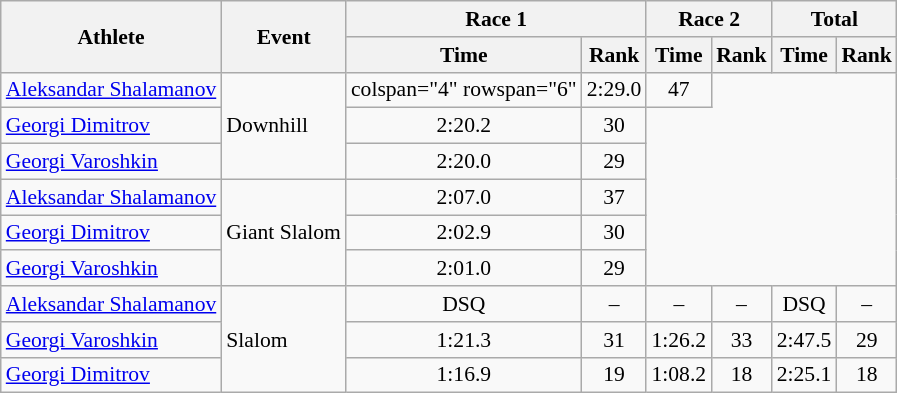<table class="wikitable" style="font-size:90%">
<tr>
<th rowspan="2">Athlete</th>
<th rowspan="2">Event</th>
<th colspan="2">Race 1</th>
<th colspan="2">Race 2</th>
<th colspan="2">Total</th>
</tr>
<tr>
<th>Time</th>
<th>Rank</th>
<th>Time</th>
<th>Rank</th>
<th>Time</th>
<th>Rank</th>
</tr>
<tr>
<td><a href='#'>Aleksandar Shalamanov</a></td>
<td rowspan="3">Downhill</td>
<td>colspan="4" rowspan="6" </td>
<td align="center">2:29.0</td>
<td align="center">47</td>
</tr>
<tr>
<td><a href='#'>Georgi Dimitrov</a></td>
<td align="center">2:20.2</td>
<td align="center">30</td>
</tr>
<tr>
<td><a href='#'>Georgi Varoshkin</a></td>
<td align="center">2:20.0</td>
<td align="center">29</td>
</tr>
<tr>
<td><a href='#'>Aleksandar Shalamanov</a></td>
<td rowspan="3">Giant Slalom</td>
<td align="center">2:07.0</td>
<td align="center">37</td>
</tr>
<tr>
<td><a href='#'>Georgi Dimitrov</a></td>
<td align="center">2:02.9</td>
<td align="center">30</td>
</tr>
<tr>
<td><a href='#'>Georgi Varoshkin</a></td>
<td align="center">2:01.0</td>
<td align="center">29</td>
</tr>
<tr>
<td><a href='#'>Aleksandar Shalamanov</a></td>
<td rowspan="3">Slalom</td>
<td align="center">DSQ</td>
<td align="center">–</td>
<td align="center">–</td>
<td align="center">–</td>
<td align="center">DSQ</td>
<td align="center">–</td>
</tr>
<tr>
<td><a href='#'>Georgi Varoshkin</a></td>
<td align="center">1:21.3</td>
<td align="center">31</td>
<td align="center">1:26.2</td>
<td align="center">33</td>
<td align="center">2:47.5</td>
<td align="center">29</td>
</tr>
<tr>
<td><a href='#'>Georgi Dimitrov</a></td>
<td align="center">1:16.9</td>
<td align="center">19</td>
<td align="center">1:08.2</td>
<td align="center">18</td>
<td align="center">2:25.1</td>
<td align="center">18</td>
</tr>
</table>
